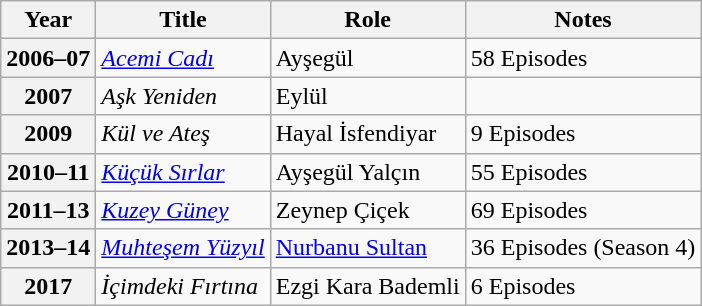<table class="wikitable plainrowheaders sortable">
<tr>
<th scope="col">Year</th>
<th scope="col">Title</th>
<th scope="col">Role</th>
<th scope="col" class="unsortable">Notes</th>
</tr>
<tr>
<th scope="row">2006–07</th>
<td><em><a href='#'>Acemi Cadı</a></em></td>
<td>Ayşegül</td>
<td>58 Episodes</td>
</tr>
<tr>
<th scope="row">2007</th>
<td><em>Aşk Yeniden</em></td>
<td>Eylül</td>
<td></td>
</tr>
<tr>
<th scope="row">2009</th>
<td><em>Kül ve Ateş</em></td>
<td>Hayal İsfendiyar</td>
<td>9 Episodes</td>
</tr>
<tr>
<th scope="row">2010–11</th>
<td><em><a href='#'>Küçük Sırlar</a></em></td>
<td>Ayşegül Yalçın</td>
<td>55 Episodes</td>
</tr>
<tr>
<th scope="row">2011–13</th>
<td><em><a href='#'>Kuzey Güney</a></em></td>
<td>Zeynep Çiçek</td>
<td>69 Episodes</td>
</tr>
<tr>
<th scope="row">2013–14</th>
<td><em><a href='#'>Muhteşem Yüzyıl</a></em></td>
<td><a href='#'>Nurbanu Sultan</a></td>
<td>36 Episodes (Season 4)</td>
</tr>
<tr>
<th scope="row">2017</th>
<td><em>İçimdeki Fırtına</em></td>
<td>Ezgi Kara Bademli</td>
<td>6 Episodes</td>
</tr>
</table>
